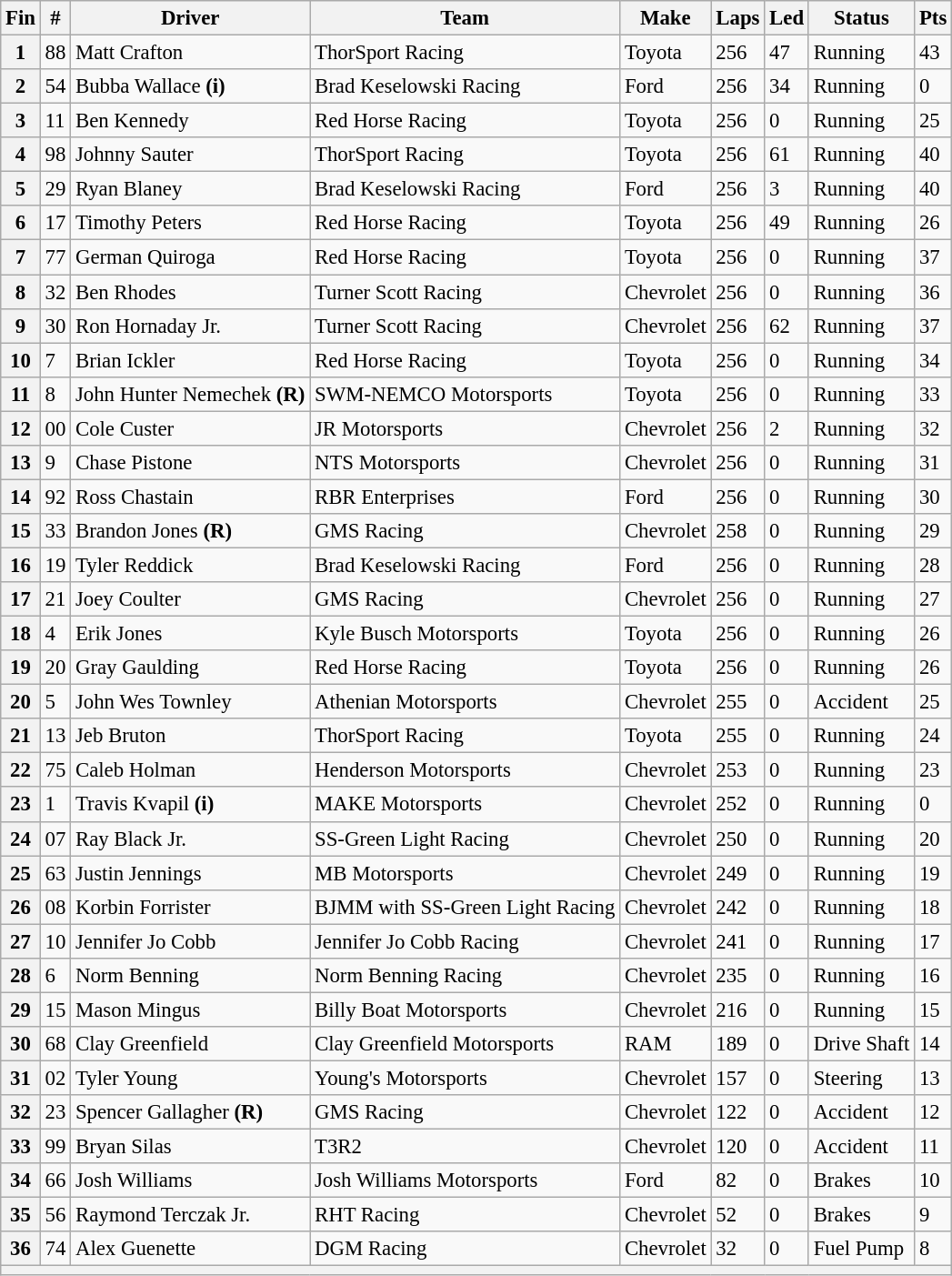<table class="wikitable" style="font-size:95%">
<tr>
<th>Fin</th>
<th>#</th>
<th>Driver</th>
<th>Team</th>
<th>Make</th>
<th>Laps</th>
<th>Led</th>
<th>Status</th>
<th>Pts</th>
</tr>
<tr>
<th>1</th>
<td>88</td>
<td>Matt Crafton</td>
<td>ThorSport Racing</td>
<td>Toyota</td>
<td>256</td>
<td>47</td>
<td>Running</td>
<td>43</td>
</tr>
<tr>
<th>2</th>
<td>54</td>
<td>Bubba Wallace <strong>(i)</strong></td>
<td>Brad Keselowski Racing</td>
<td>Ford</td>
<td>256</td>
<td>34</td>
<td>Running</td>
<td>0</td>
</tr>
<tr>
<th>3</th>
<td>11</td>
<td>Ben Kennedy</td>
<td>Red Horse Racing</td>
<td>Toyota</td>
<td>256</td>
<td>0</td>
<td>Running</td>
<td>25</td>
</tr>
<tr>
<th>4</th>
<td>98</td>
<td>Johnny Sauter</td>
<td>ThorSport Racing</td>
<td>Toyota</td>
<td>256</td>
<td>61</td>
<td>Running</td>
<td>40</td>
</tr>
<tr>
<th>5</th>
<td>29</td>
<td>Ryan Blaney</td>
<td>Brad Keselowski Racing</td>
<td>Ford</td>
<td>256</td>
<td>3</td>
<td>Running</td>
<td>40</td>
</tr>
<tr>
<th>6</th>
<td>17</td>
<td>Timothy Peters</td>
<td>Red Horse Racing</td>
<td>Toyota</td>
<td>256</td>
<td>49</td>
<td>Running</td>
<td>26</td>
</tr>
<tr>
<th>7</th>
<td>77</td>
<td>German Quiroga</td>
<td>Red Horse Racing</td>
<td>Toyota</td>
<td>256</td>
<td>0</td>
<td>Running</td>
<td>37</td>
</tr>
<tr>
<th>8</th>
<td>32</td>
<td>Ben Rhodes</td>
<td>Turner Scott Racing</td>
<td>Chevrolet</td>
<td>256</td>
<td>0</td>
<td>Running</td>
<td>36</td>
</tr>
<tr>
<th>9</th>
<td>30</td>
<td>Ron Hornaday Jr.</td>
<td>Turner Scott Racing</td>
<td>Chevrolet</td>
<td>256</td>
<td>62</td>
<td>Running</td>
<td>37</td>
</tr>
<tr>
<th>10</th>
<td>7</td>
<td>Brian Ickler</td>
<td>Red Horse Racing</td>
<td>Toyota</td>
<td>256</td>
<td>0</td>
<td>Running</td>
<td>34</td>
</tr>
<tr>
<th>11</th>
<td>8</td>
<td>John Hunter Nemechek <strong>(R)</strong></td>
<td>SWM-NEMCO Motorsports</td>
<td>Toyota</td>
<td>256</td>
<td>0</td>
<td>Running</td>
<td>33</td>
</tr>
<tr>
<th>12</th>
<td>00</td>
<td>Cole Custer</td>
<td>JR Motorsports</td>
<td>Chevrolet</td>
<td>256</td>
<td>2</td>
<td>Running</td>
<td>32</td>
</tr>
<tr>
<th>13</th>
<td>9</td>
<td>Chase Pistone</td>
<td>NTS Motorsports</td>
<td>Chevrolet</td>
<td>256</td>
<td>0</td>
<td>Running</td>
<td>31</td>
</tr>
<tr>
<th>14</th>
<td>92</td>
<td>Ross Chastain</td>
<td>RBR Enterprises</td>
<td>Ford</td>
<td>256</td>
<td>0</td>
<td>Running</td>
<td>30</td>
</tr>
<tr>
<th>15</th>
<td>33</td>
<td>Brandon Jones <strong>(R)</strong></td>
<td>GMS Racing</td>
<td>Chevrolet</td>
<td>258</td>
<td>0</td>
<td>Running</td>
<td>29</td>
</tr>
<tr>
<th>16</th>
<td>19</td>
<td>Tyler Reddick</td>
<td>Brad Keselowski Racing</td>
<td>Ford</td>
<td>256</td>
<td>0</td>
<td>Running</td>
<td>28</td>
</tr>
<tr>
<th>17</th>
<td>21</td>
<td>Joey Coulter</td>
<td>GMS Racing</td>
<td>Chevrolet</td>
<td>256</td>
<td>0</td>
<td>Running</td>
<td>27</td>
</tr>
<tr>
<th>18</th>
<td>4</td>
<td>Erik Jones</td>
<td>Kyle Busch Motorsports</td>
<td>Toyota</td>
<td>256</td>
<td>0</td>
<td>Running</td>
<td>26</td>
</tr>
<tr>
<th>19</th>
<td>20</td>
<td>Gray Gaulding</td>
<td>Red Horse Racing</td>
<td>Toyota</td>
<td>256</td>
<td>0</td>
<td>Running</td>
<td>26</td>
</tr>
<tr>
<th>20</th>
<td>5</td>
<td>John Wes Townley</td>
<td>Athenian Motorsports</td>
<td>Chevrolet</td>
<td>255</td>
<td>0</td>
<td>Accident</td>
<td>25</td>
</tr>
<tr>
<th>21</th>
<td>13</td>
<td>Jeb Bruton</td>
<td>ThorSport Racing</td>
<td>Toyota</td>
<td>255</td>
<td>0</td>
<td>Running</td>
<td>24</td>
</tr>
<tr>
<th>22</th>
<td>75</td>
<td>Caleb Holman</td>
<td>Henderson Motorsports</td>
<td>Chevrolet</td>
<td>253</td>
<td>0</td>
<td>Running</td>
<td>23</td>
</tr>
<tr>
<th>23</th>
<td>1</td>
<td>Travis Kvapil <strong>(i)</strong></td>
<td>MAKE Motorsports</td>
<td>Chevrolet</td>
<td>252</td>
<td>0</td>
<td>Running</td>
<td>0</td>
</tr>
<tr>
<th>24</th>
<td>07</td>
<td>Ray Black Jr.</td>
<td>SS-Green Light Racing</td>
<td>Chevrolet</td>
<td>250</td>
<td>0</td>
<td>Running</td>
<td>20</td>
</tr>
<tr>
<th>25</th>
<td>63</td>
<td>Justin Jennings</td>
<td>MB Motorsports</td>
<td>Chevrolet</td>
<td>249</td>
<td>0</td>
<td>Running</td>
<td>19</td>
</tr>
<tr>
<th>26</th>
<td>08</td>
<td>Korbin Forrister</td>
<td>BJMM with SS-Green Light Racing</td>
<td>Chevrolet</td>
<td>242</td>
<td>0</td>
<td>Running</td>
<td>18</td>
</tr>
<tr>
<th>27</th>
<td>10</td>
<td>Jennifer Jo Cobb</td>
<td>Jennifer Jo Cobb Racing</td>
<td>Chevrolet</td>
<td>241</td>
<td>0</td>
<td>Running</td>
<td>17</td>
</tr>
<tr>
<th>28</th>
<td>6</td>
<td>Norm Benning</td>
<td>Norm Benning Racing</td>
<td>Chevrolet</td>
<td>235</td>
<td>0</td>
<td>Running</td>
<td>16</td>
</tr>
<tr>
<th>29</th>
<td>15</td>
<td>Mason Mingus</td>
<td>Billy Boat Motorsports</td>
<td>Chevrolet</td>
<td>216</td>
<td>0</td>
<td>Running</td>
<td>15</td>
</tr>
<tr>
<th>30</th>
<td>68</td>
<td>Clay Greenfield</td>
<td>Clay Greenfield Motorsports</td>
<td>RAM</td>
<td>189</td>
<td>0</td>
<td>Drive Shaft</td>
<td>14</td>
</tr>
<tr>
<th>31</th>
<td>02</td>
<td>Tyler Young</td>
<td>Young's Motorsports</td>
<td>Chevrolet</td>
<td>157</td>
<td>0</td>
<td>Steering</td>
<td>13</td>
</tr>
<tr>
<th>32</th>
<td>23</td>
<td>Spencer Gallagher <strong>(R)</strong></td>
<td>GMS Racing</td>
<td>Chevrolet</td>
<td>122</td>
<td>0</td>
<td>Accident</td>
<td>12</td>
</tr>
<tr>
<th>33</th>
<td>99</td>
<td>Bryan Silas</td>
<td>T3R2</td>
<td>Chevrolet</td>
<td>120</td>
<td>0</td>
<td>Accident</td>
<td>11</td>
</tr>
<tr>
<th>34</th>
<td>66</td>
<td>Josh Williams</td>
<td>Josh Williams Motorsports</td>
<td>Ford</td>
<td>82</td>
<td>0</td>
<td>Brakes</td>
<td>10</td>
</tr>
<tr>
<th>35</th>
<td>56</td>
<td>Raymond Terczak Jr.</td>
<td>RHT Racing</td>
<td>Chevrolet</td>
<td>52</td>
<td>0</td>
<td>Brakes</td>
<td>9</td>
</tr>
<tr>
<th>36</th>
<td>74</td>
<td>Alex Guenette</td>
<td>DGM Racing</td>
<td>Chevrolet</td>
<td>32</td>
<td>0</td>
<td>Fuel Pump</td>
<td>8</td>
</tr>
<tr>
<th colspan="9"></th>
</tr>
</table>
